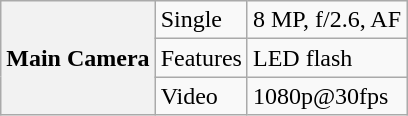<table class="wikitable">
<tr>
<th rowspan="4">Main Camera</th>
<td>Single</td>
<td>8 MP, f/2.6, AF</td>
</tr>
<tr>
<td>Features</td>
<td>LED flash</td>
</tr>
<tr>
<td>Video</td>
<td>1080p@30fps</td>
</tr>
</table>
